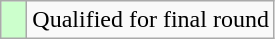<table class="wikitable">
<tr>
<td style="width:10px; background:#cfc"></td>
<td>Qualified for final round</td>
</tr>
</table>
